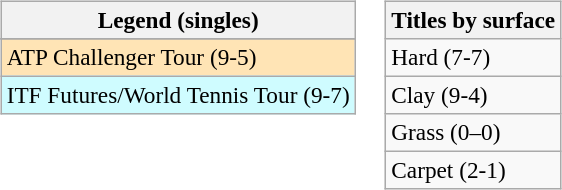<table>
<tr valign=top>
<td><br><table class=wikitable style=font-size:97%>
<tr>
<th>Legend (singles)</th>
</tr>
<tr bgcolor=e5d1cb>
</tr>
<tr bgcolor=moccasin>
<td>ATP Challenger Tour (9-5)</td>
</tr>
<tr bgcolor=cffcff>
<td>ITF Futures/World Tennis Tour (9-7)</td>
</tr>
</table>
</td>
<td><br><table class=wikitable style=font-size:97%>
<tr>
<th>Titles by surface</th>
</tr>
<tr>
<td>Hard (7-7)</td>
</tr>
<tr>
<td>Clay (9-4)</td>
</tr>
<tr>
<td>Grass (0–0)</td>
</tr>
<tr>
<td>Carpet (2-1)</td>
</tr>
</table>
</td>
</tr>
</table>
